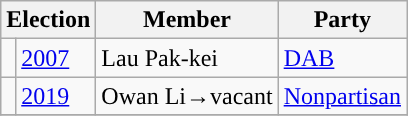<table class="wikitable">
<tr>
<th colspan="2">Election</th>
<th>Member</th>
<th>Party</th>
</tr>
<tr>
<td style="background-color: "></td>
<td><a href='#'>2007</a></td>
<td>Lau Pak-kei</td>
<td><a href='#'>DAB</a></td>
</tr>
<tr>
<td style="background-color: "></td>
<td><a href='#'>2019</a></td>
<td>Owan Li→vacant</td>
<td><a href='#'>Nonpartisan</a></td>
</tr>
<tr>
</tr>
</table>
